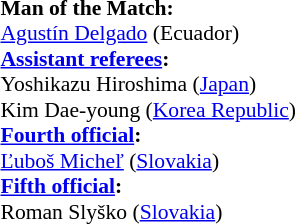<table width=50% style="font-size: 90%">
<tr>
<td><br><strong>Man of the Match:</strong>
<br><a href='#'>Agustín Delgado</a> (Ecuador)<br><strong><a href='#'>Assistant referees</a>:</strong>
<br>Yoshikazu Hiroshima (<a href='#'>Japan</a>)
<br>Kim Dae-young (<a href='#'>Korea Republic</a>)
<br><strong><a href='#'>Fourth official</a>:</strong>
<br><a href='#'>Ľuboš Micheľ</a> (<a href='#'>Slovakia</a>)
<br><strong><a href='#'>Fifth official</a>:</strong>
<br>Roman Slyško (<a href='#'>Slovakia</a>)</td>
</tr>
</table>
